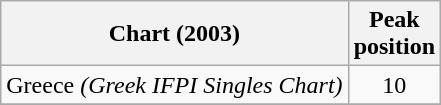<table class="wikitable ">
<tr>
<th>Chart (2003)</th>
<th>Peak<br>position</th>
</tr>
<tr>
<td>Greece <em>(Greek IFPI Singles Chart)</em></td>
<td style="text-align:center;">10</td>
</tr>
<tr>
</tr>
<tr>
</tr>
</table>
